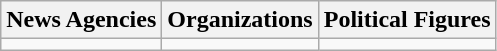<table class="wikitable">
<tr>
<th>News Agencies</th>
<th>Organizations</th>
<th>Political Figures</th>
</tr>
<tr>
<td></td>
<td></td>
<td></td>
</tr>
</table>
